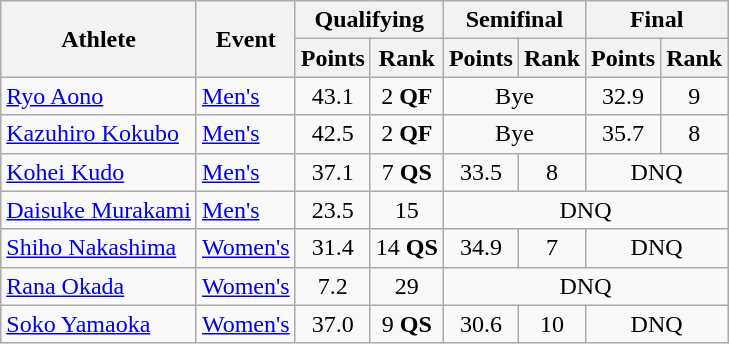<table class="wikitable">
<tr>
<th rowspan="2">Athlete</th>
<th rowspan="2">Event</th>
<th colspan="2">Qualifying</th>
<th colspan="2">Semifinal</th>
<th colspan="2">Final</th>
</tr>
<tr>
<th>Points</th>
<th>Rank</th>
<th>Points</th>
<th>Rank</th>
<th>Points</th>
<th>Rank</th>
</tr>
<tr>
<td><a href='#'>Ryo Aono</a></td>
<td><a href='#'>Men's</a></td>
<td align=center>43.1</td>
<td align=center>2 <strong>QF</strong></td>
<td align=center colspan=2>Bye</td>
<td align=center>32.9</td>
<td align=center>9</td>
</tr>
<tr>
<td><a href='#'>Kazuhiro Kokubo</a></td>
<td><a href='#'>Men's</a></td>
<td align=center>42.5</td>
<td align=center>2 <strong>QF</strong></td>
<td align=center colspan=2>Bye</td>
<td align=center>35.7</td>
<td align=center>8</td>
</tr>
<tr>
<td><a href='#'>Kohei Kudo</a></td>
<td><a href='#'>Men's</a></td>
<td align=center>37.1</td>
<td align=center>7 <strong>QS</strong></td>
<td align=center>33.5</td>
<td align=center>8</td>
<td align=center colspan=2>DNQ</td>
</tr>
<tr>
<td><a href='#'>Daisuke Murakami</a></td>
<td><a href='#'>Men's</a></td>
<td align=center>23.5</td>
<td align=center>15</td>
<td align=center colspan=4>DNQ</td>
</tr>
<tr>
<td><a href='#'>Shiho Nakashima</a></td>
<td><a href='#'>Women's</a></td>
<td align=center>31.4</td>
<td align=center>14 <strong>QS</strong></td>
<td align=center>34.9</td>
<td align=center>7</td>
<td align=center colspan=2>DNQ</td>
</tr>
<tr>
<td><a href='#'>Rana Okada</a></td>
<td><a href='#'>Women's</a></td>
<td align=center>7.2</td>
<td align=center>29</td>
<td align=center colspan=4>DNQ</td>
</tr>
<tr>
<td><a href='#'>Soko Yamaoka</a></td>
<td><a href='#'>Women's</a></td>
<td align=center>37.0</td>
<td align=center>9 <strong>QS</strong></td>
<td align=center>30.6</td>
<td align=center>10</td>
<td align=center colspan=2>DNQ</td>
</tr>
</table>
